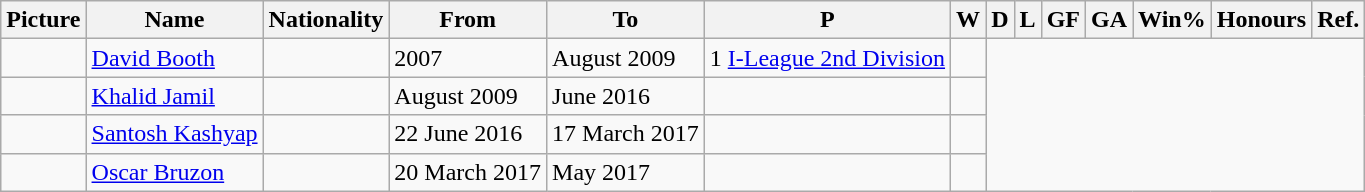<table class="wikitable sortable" style="text-align: center">
<tr>
<th>Picture</th>
<th>Name</th>
<th>Nationality</th>
<th>From</th>
<th class="unsortable">To</th>
<th>P</th>
<th>W</th>
<th>D</th>
<th>L</th>
<th>GF</th>
<th>GA</th>
<th>Win%</th>
<th class="unsortable">Honours</th>
<th>Ref.</th>
</tr>
<tr>
<td></td>
<td align=left><a href='#'>David Booth</a></td>
<td align=left></td>
<td align=left>2007</td>
<td align=left>August 2009<br></td>
<td>1 <a href='#'>I-League 2nd Division</a></td>
<td></td>
</tr>
<tr>
<td></td>
<td align=left><a href='#'>Khalid Jamil</a></td>
<td align=left></td>
<td align=left>August 2009</td>
<td align=left>June 2016<br></td>
<td></td>
<td></td>
</tr>
<tr>
<td></td>
<td align=left><a href='#'>Santosh Kashyap</a></td>
<td align=left></td>
<td align=left>22 June 2016</td>
<td align=left>17 March 2017<br></td>
<td></td>
<td></td>
</tr>
<tr>
<td></td>
<td align=left><a href='#'>Oscar Bruzon</a></td>
<td align=left></td>
<td align=left>20 March 2017</td>
<td align=left>May 2017<br></td>
<td></td>
<td></td>
</tr>
</table>
